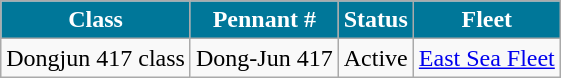<table class="wikitable">
<tr>
<th style="background:#079;color:#fff;">Class</th>
<th style="background:#079;color:#fff;">Pennant #</th>
<th style="background:#079;color:#fff;">Status</th>
<th style="background:#079;color:#fff;">Fleet</th>
</tr>
<tr>
<td>Dongjun 417 class</td>
<td>Dong-Jun 417</td>
<td>Active</td>
<td><a href='#'>East Sea Fleet</a></td>
</tr>
</table>
